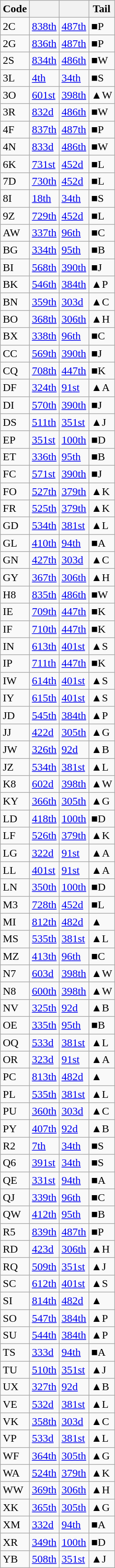<table class="wikitable sortable">
<tr>
<th>Code</th>
<th></th>
<th></th>
<th>Tail</th>
</tr>
<tr>
<td>2C</td>
<td><a href='#'>838th</a></td>
<td><a href='#'>487th</a></td>
<td>■P</td>
</tr>
<tr>
<td>2G</td>
<td><a href='#'>836th</a></td>
<td><a href='#'>487th</a></td>
<td>■P</td>
</tr>
<tr>
<td>2S</td>
<td><a href='#'>834th</a></td>
<td><a href='#'>486th</a></td>
<td>■W</td>
</tr>
<tr>
<td>3L</td>
<td><a href='#'>4th</a></td>
<td><a href='#'>34th</a></td>
<td>■S</td>
</tr>
<tr>
<td>3O</td>
<td><a href='#'>601st</a></td>
<td><a href='#'>398th</a></td>
<td>▲W</td>
</tr>
<tr>
<td>3R</td>
<td><a href='#'>832d</a></td>
<td><a href='#'>486th</a></td>
<td>■W</td>
</tr>
<tr>
<td>4F</td>
<td><a href='#'>837th</a></td>
<td><a href='#'>487th</a></td>
<td>■P</td>
</tr>
<tr>
<td>4N</td>
<td><a href='#'>833d</a></td>
<td><a href='#'>486th</a></td>
<td>■W</td>
</tr>
<tr>
<td>6K</td>
<td><a href='#'>731st</a></td>
<td><a href='#'>452d</a></td>
<td>■L</td>
</tr>
<tr>
<td>7D</td>
<td><a href='#'>730th</a></td>
<td><a href='#'>452d</a></td>
<td>■L</td>
</tr>
<tr>
<td>8I</td>
<td><a href='#'>18th</a></td>
<td><a href='#'>34th</a></td>
<td>■S</td>
</tr>
<tr>
<td>9Z</td>
<td><a href='#'>729th</a></td>
<td><a href='#'>452d</a></td>
<td>■L</td>
</tr>
<tr>
<td>AW</td>
<td><a href='#'>337th</a></td>
<td><a href='#'>96th</a></td>
<td>■C</td>
</tr>
<tr>
<td>BG</td>
<td><a href='#'>334th</a></td>
<td><a href='#'>95th</a></td>
<td>■B</td>
</tr>
<tr>
<td>BI</td>
<td><a href='#'>568th</a></td>
<td><a href='#'>390th</a></td>
<td>■J</td>
</tr>
<tr>
<td>BK</td>
<td><a href='#'>546th</a></td>
<td><a href='#'>384th</a></td>
<td>▲P</td>
</tr>
<tr>
<td>BN</td>
<td><a href='#'>359th</a></td>
<td><a href='#'>303d</a></td>
<td>▲C</td>
</tr>
<tr>
<td>BO</td>
<td><a href='#'>368th</a></td>
<td><a href='#'>306th</a></td>
<td>▲H</td>
</tr>
<tr>
<td>BX</td>
<td><a href='#'>338th</a></td>
<td><a href='#'>96th</a></td>
<td>■C</td>
</tr>
<tr>
<td>CC</td>
<td><a href='#'>569th</a></td>
<td><a href='#'>390th</a></td>
<td>■J</td>
</tr>
<tr>
<td>CQ</td>
<td><a href='#'>708th</a></td>
<td><a href='#'>447th</a></td>
<td>■K</td>
</tr>
<tr>
<td>DF</td>
<td><a href='#'>324th</a></td>
<td><a href='#'>91st</a></td>
<td>▲A</td>
</tr>
<tr>
<td>DI</td>
<td><a href='#'>570th</a></td>
<td><a href='#'>390th</a></td>
<td>■J</td>
</tr>
<tr>
<td>DS</td>
<td><a href='#'>511th</a></td>
<td><a href='#'>351st</a></td>
<td>▲J</td>
</tr>
<tr>
<td>EP</td>
<td><a href='#'>351st</a></td>
<td><a href='#'>100th</a></td>
<td>■D</td>
</tr>
<tr>
<td>ET</td>
<td><a href='#'>336th</a></td>
<td><a href='#'>95th</a></td>
<td>■B</td>
</tr>
<tr>
<td>FC</td>
<td><a href='#'>571st</a></td>
<td><a href='#'>390th</a></td>
<td>■J</td>
</tr>
<tr>
<td>FO</td>
<td><a href='#'>527th</a></td>
<td><a href='#'>379th</a></td>
<td>▲K</td>
</tr>
<tr>
<td>FR</td>
<td><a href='#'>525th</a></td>
<td><a href='#'>379th</a></td>
<td>▲K</td>
</tr>
<tr>
<td>GD</td>
<td><a href='#'>534th</a></td>
<td><a href='#'>381st</a></td>
<td>▲L</td>
</tr>
<tr>
<td>GL</td>
<td><a href='#'>410th</a></td>
<td><a href='#'>94th</a></td>
<td>■A</td>
</tr>
<tr>
<td>GN</td>
<td><a href='#'>427th</a></td>
<td><a href='#'>303d</a></td>
<td>▲C</td>
</tr>
<tr>
<td>GY</td>
<td><a href='#'>367th</a></td>
<td><a href='#'>306th</a></td>
<td>▲H</td>
</tr>
<tr>
<td>H8</td>
<td><a href='#'>835th</a></td>
<td><a href='#'>486th</a></td>
<td>■W</td>
</tr>
<tr>
<td>IE</td>
<td><a href='#'>709th</a></td>
<td><a href='#'>447th</a></td>
<td>■K</td>
</tr>
<tr>
<td>IF</td>
<td><a href='#'>710th</a></td>
<td><a href='#'>447th</a></td>
<td>■K</td>
</tr>
<tr>
<td>IN</td>
<td><a href='#'>613th</a></td>
<td><a href='#'>401st</a></td>
<td>▲S</td>
</tr>
<tr>
<td>IP</td>
<td><a href='#'>711th</a></td>
<td><a href='#'>447th</a></td>
<td>■K</td>
</tr>
<tr>
<td>IW</td>
<td><a href='#'>614th</a></td>
<td><a href='#'>401st</a></td>
<td>▲S</td>
</tr>
<tr>
<td>IY</td>
<td><a href='#'>615th</a></td>
<td><a href='#'>401st</a></td>
<td>▲S</td>
</tr>
<tr>
<td>JD</td>
<td><a href='#'>545th</a></td>
<td><a href='#'>384th</a></td>
<td>▲P</td>
</tr>
<tr>
<td>JJ</td>
<td><a href='#'>422d</a></td>
<td><a href='#'>305th</a></td>
<td>▲G</td>
</tr>
<tr>
<td>JW</td>
<td><a href='#'>326th</a></td>
<td><a href='#'>92d</a></td>
<td>▲B</td>
</tr>
<tr>
<td>JZ</td>
<td><a href='#'>534th</a></td>
<td><a href='#'>381st</a></td>
<td>▲L</td>
</tr>
<tr>
<td>K8</td>
<td><a href='#'>602d</a></td>
<td><a href='#'>398th</a></td>
<td>▲W</td>
</tr>
<tr>
<td>KY</td>
<td><a href='#'>366th</a></td>
<td><a href='#'>305th</a></td>
<td>▲G</td>
</tr>
<tr>
<td>LD</td>
<td><a href='#'>418th</a></td>
<td><a href='#'>100th</a></td>
<td>■D</td>
</tr>
<tr>
<td>LF</td>
<td><a href='#'>526th</a></td>
<td><a href='#'>379th</a></td>
<td>▲K</td>
</tr>
<tr>
<td>LG</td>
<td><a href='#'>322d</a></td>
<td><a href='#'>91st</a></td>
<td>▲A</td>
</tr>
<tr>
<td>LL</td>
<td><a href='#'>401st</a></td>
<td><a href='#'>91st</a></td>
<td>▲A</td>
</tr>
<tr>
<td>LN</td>
<td><a href='#'>350th</a></td>
<td><a href='#'>100th</a></td>
<td>■D</td>
</tr>
<tr>
<td>M3</td>
<td><a href='#'>728th</a></td>
<td><a href='#'>452d</a></td>
<td>■L</td>
</tr>
<tr>
<td>MI</td>
<td><a href='#'>812th</a></td>
<td><a href='#'>482d</a></td>
<td>▲</td>
</tr>
<tr>
<td>MS</td>
<td><a href='#'>535th</a></td>
<td><a href='#'>381st</a></td>
<td>▲L</td>
</tr>
<tr>
<td>MZ</td>
<td><a href='#'>413th</a></td>
<td><a href='#'>96th</a></td>
<td>■C</td>
</tr>
<tr>
<td>N7</td>
<td><a href='#'>603d</a></td>
<td><a href='#'>398th</a></td>
<td>▲W</td>
</tr>
<tr>
<td>N8</td>
<td><a href='#'>600th</a></td>
<td><a href='#'>398th</a></td>
<td>▲W</td>
</tr>
<tr>
<td>NV</td>
<td><a href='#'>325th</a></td>
<td><a href='#'>92d</a></td>
<td>▲B</td>
</tr>
<tr>
<td>OE</td>
<td><a href='#'>335th</a></td>
<td><a href='#'>95th</a></td>
<td>■B</td>
</tr>
<tr>
<td>OQ</td>
<td><a href='#'>533d</a></td>
<td><a href='#'>381st</a></td>
<td>▲L</td>
</tr>
<tr>
<td>OR</td>
<td><a href='#'>323d</a></td>
<td><a href='#'>91st</a></td>
<td>▲A</td>
</tr>
<tr>
<td>PC</td>
<td><a href='#'>813th</a></td>
<td><a href='#'>482d</a></td>
<td>▲</td>
</tr>
<tr>
<td>PL</td>
<td><a href='#'>535th</a></td>
<td><a href='#'>381st</a></td>
<td>▲L</td>
</tr>
<tr>
<td>PU</td>
<td><a href='#'>360th</a></td>
<td><a href='#'>303d</a></td>
<td>▲C</td>
</tr>
<tr>
<td>PY</td>
<td><a href='#'>407th</a></td>
<td><a href='#'>92d</a></td>
<td>▲B</td>
</tr>
<tr>
<td>R2</td>
<td><a href='#'>7th</a></td>
<td><a href='#'>34th</a></td>
<td>■S</td>
</tr>
<tr>
<td>Q6</td>
<td><a href='#'>391st</a></td>
<td><a href='#'>34th</a></td>
<td>■S</td>
</tr>
<tr>
<td>QE</td>
<td><a href='#'>331st</a></td>
<td><a href='#'>94th</a></td>
<td>■A</td>
</tr>
<tr>
<td>QJ</td>
<td><a href='#'>339th</a></td>
<td><a href='#'>96th</a></td>
<td>■C</td>
</tr>
<tr>
<td>QW</td>
<td><a href='#'>412th</a></td>
<td><a href='#'>95th</a></td>
<td>■B</td>
</tr>
<tr>
<td>R5</td>
<td><a href='#'>839th</a></td>
<td><a href='#'>487th</a></td>
<td>■P</td>
</tr>
<tr>
<td>RD</td>
<td><a href='#'>423d</a></td>
<td><a href='#'>306th</a></td>
<td>▲H</td>
</tr>
<tr>
<td>RQ</td>
<td><a href='#'>509th</a></td>
<td><a href='#'>351st</a></td>
<td>▲J</td>
</tr>
<tr>
<td>SC</td>
<td><a href='#'>612th</a></td>
<td><a href='#'>401st</a></td>
<td>▲S</td>
</tr>
<tr>
<td>SI</td>
<td><a href='#'>814th</a></td>
<td><a href='#'>482d</a></td>
<td>▲</td>
</tr>
<tr>
<td>SO</td>
<td><a href='#'>547th</a></td>
<td><a href='#'>384th</a></td>
<td>▲P</td>
</tr>
<tr>
<td>SU</td>
<td><a href='#'>544th</a></td>
<td><a href='#'>384th</a></td>
<td>▲P</td>
</tr>
<tr>
<td>TS</td>
<td><a href='#'>333d</a></td>
<td><a href='#'>94th</a></td>
<td>■A</td>
</tr>
<tr>
<td>TU</td>
<td><a href='#'>510th</a></td>
<td><a href='#'>351st</a></td>
<td>▲J</td>
</tr>
<tr>
<td>UX</td>
<td><a href='#'>327th</a></td>
<td><a href='#'>92d</a></td>
<td>▲B</td>
</tr>
<tr>
<td>VE</td>
<td><a href='#'>532d</a></td>
<td><a href='#'>381st</a></td>
<td>▲L</td>
</tr>
<tr>
<td>VK</td>
<td><a href='#'>358th</a></td>
<td><a href='#'>303d</a></td>
<td>▲C</td>
</tr>
<tr>
<td>VP</td>
<td><a href='#'>533d</a></td>
<td><a href='#'>381st</a></td>
<td>▲L</td>
</tr>
<tr>
<td>WF</td>
<td><a href='#'>364th</a></td>
<td><a href='#'>305th</a></td>
<td>▲G</td>
</tr>
<tr>
<td>WA</td>
<td><a href='#'>524th</a></td>
<td><a href='#'>379th</a></td>
<td>▲K</td>
</tr>
<tr>
<td>WW</td>
<td><a href='#'>369th</a></td>
<td><a href='#'>306th</a></td>
<td>▲H</td>
</tr>
<tr>
<td>XK</td>
<td><a href='#'>365th</a></td>
<td><a href='#'>305th</a></td>
<td>▲G</td>
</tr>
<tr>
<td>XM</td>
<td><a href='#'>332d</a></td>
<td><a href='#'>94th</a></td>
<td>■A</td>
</tr>
<tr>
<td>XR</td>
<td><a href='#'>349th</a></td>
<td><a href='#'>100th</a></td>
<td>■D</td>
</tr>
<tr>
<td>YB</td>
<td><a href='#'>508th</a></td>
<td><a href='#'>351st</a></td>
<td>▲J</td>
</tr>
</table>
